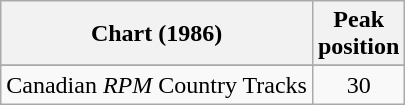<table class="wikitable sortable">
<tr>
<th align="left">Chart (1986)</th>
<th align="center">Peak<br>position</th>
</tr>
<tr>
</tr>
<tr>
<td align="left">Canadian <em>RPM</em> Country Tracks</td>
<td align="center">30</td>
</tr>
</table>
